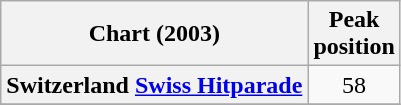<table class="wikitable sortable plainrowheaders">
<tr>
<th scope="col">Chart (2003)</th>
<th scope="col">Peak<br>position</th>
</tr>
<tr>
<th scope="row">Switzerland <a href='#'>Swiss Hitparade</a></th>
<td style="text-align:center;">58</td>
</tr>
<tr>
</tr>
</table>
